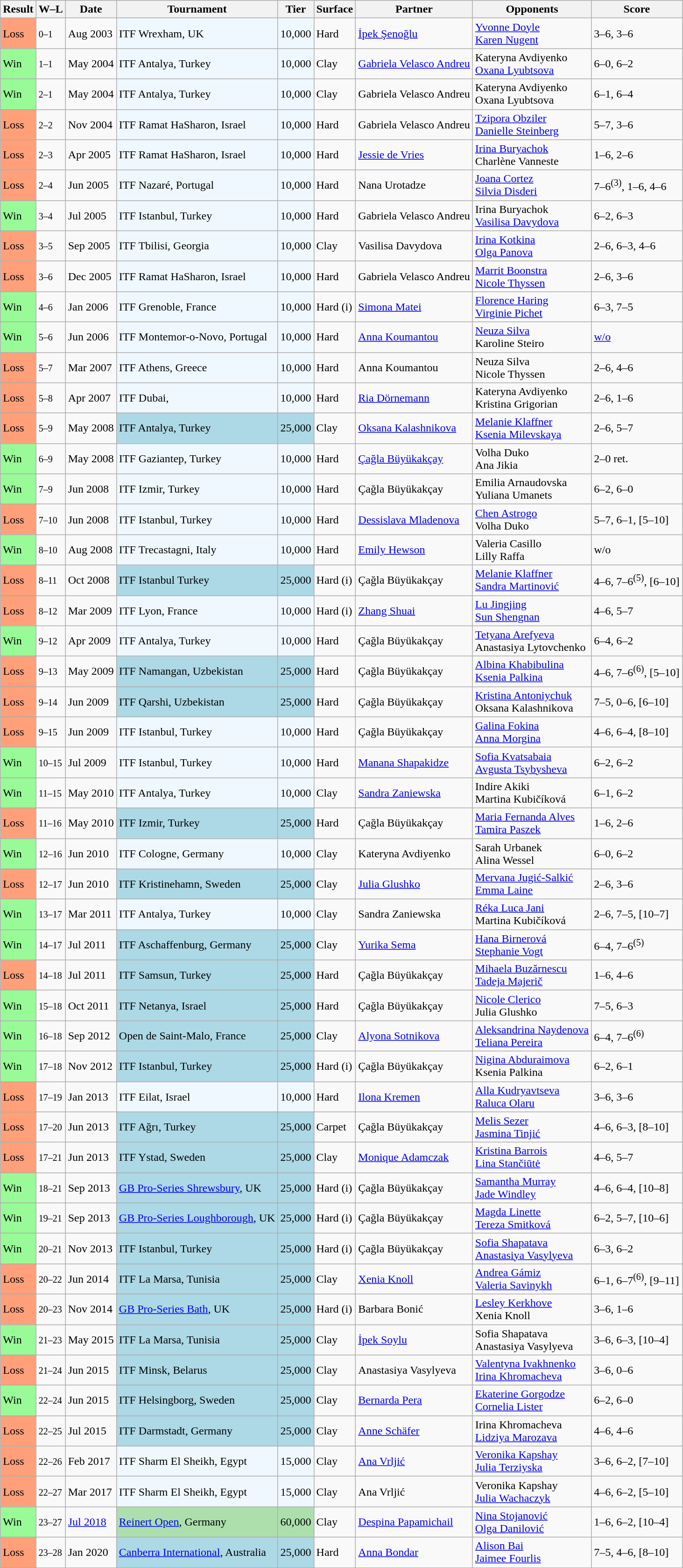<table class="sortable wikitable">
<tr>
<th>Result</th>
<th class="unsortable">W–L</th>
<th>Date</th>
<th>Tournament</th>
<th>Tier</th>
<th>Surface</th>
<th>Partner</th>
<th>Opponents</th>
<th class="unsortable">Score</th>
</tr>
<tr>
<td style="background:#ffa07a;">Loss</td>
<td><small>0–1</small></td>
<td>Aug 2003</td>
<td style="background:#f0f8ff;">ITF Wrexham, UK</td>
<td style="background:#f0f8ff;">10,000</td>
<td>Hard</td>
<td> <a href='#'>İpek Şenoğlu</a></td>
<td> <a href='#'>Yvonne Doyle</a> <br>  <a href='#'>Karen Nugent</a></td>
<td>3–6, 3–6</td>
</tr>
<tr>
<td style="background:#98fb98;">Win</td>
<td><small>1–1</small></td>
<td>May 2004</td>
<td style="background:#f0f8ff;">ITF Antalya, Turkey</td>
<td style="background:#f0f8ff;">10,000</td>
<td>Clay</td>
<td> <a href='#'>Gabriela Velasco Andreu</a></td>
<td> Kateryna Avdiyenko <br>  <a href='#'>Oxana Lyubtsova</a></td>
<td>6–0, 6–2</td>
</tr>
<tr>
<td style="background:#98fb98;">Win</td>
<td><small>2–1</small></td>
<td>May 2004</td>
<td style="background:#f0f8ff;">ITF Antalya, Turkey</td>
<td style="background:#f0f8ff;">10,000</td>
<td>Clay</td>
<td> Gabriela Velasco Andreu</td>
<td> Kateryna Avdiyenko <br>  Oxana Lyubtsova</td>
<td>6–1, 6–4</td>
</tr>
<tr>
<td style="background:#ffa07a;">Loss</td>
<td><small>2–2</small></td>
<td>Nov 2004</td>
<td style="background:#f0f8ff;">ITF Ramat HaSharon, Israel</td>
<td style="background:#f0f8ff;">10,000</td>
<td>Hard</td>
<td> Gabriela Velasco Andreu</td>
<td> <a href='#'>Tzipora Obziler</a> <br>  <a href='#'>Danielle Steinberg</a></td>
<td>5–7, 3–6</td>
</tr>
<tr>
<td style="background:#ffa07a;">Loss</td>
<td><small>2–3</small></td>
<td>Apr 2005</td>
<td style="background:#f0f8ff;">ITF Ramat HaSharon, Israel</td>
<td style="background:#f0f8ff;">10,000</td>
<td>Hard</td>
<td> <a href='#'>Jessie de Vries</a></td>
<td> <a href='#'>Irina Buryachok</a> <br>  Charlène Vanneste</td>
<td>1–6, 2–6</td>
</tr>
<tr>
<td style="background:#ffa07a;">Loss</td>
<td><small>2–4</small></td>
<td>Jun 2005</td>
<td style="background:#f0f8ff;">ITF Nazaré, Portugal</td>
<td style="background:#f0f8ff;">10,000</td>
<td>Hard</td>
<td> Nana Urotadze</td>
<td> <a href='#'>Joana Cortez</a> <br>  <a href='#'>Silvia Disderi</a></td>
<td>7–6<sup>(3)</sup>, 1–6, 4–6</td>
</tr>
<tr>
<td style="background:#98fb98;">Win</td>
<td><small>3–4</small></td>
<td>Jul 2005</td>
<td style="background:#f0f8ff;">ITF Istanbul, Turkey</td>
<td style="background:#f0f8ff;">10,000</td>
<td>Hard</td>
<td> Gabriela Velasco Andreu</td>
<td> Irina Buryachok <br>  <a href='#'>Vasilisa Davydova</a></td>
<td>6–2, 6–3</td>
</tr>
<tr>
<td style="background:#ffa07a;">Loss</td>
<td><small>3–5</small></td>
<td>Sep 2005</td>
<td style="background:#f0f8ff;">ITF Tbilisi, Georgia</td>
<td style="background:#f0f8ff;">10,000</td>
<td>Clay</td>
<td> Vasilisa Davydova</td>
<td> <a href='#'>Irina Kotkina</a> <br>  <a href='#'>Olga Panova</a></td>
<td>2–6, 6–3, 4–6</td>
</tr>
<tr>
<td style="background:#ffa07a;">Loss</td>
<td><small>3–6</small></td>
<td>Dec 2005</td>
<td style="background:#f0f8ff;">ITF Ramat HaSharon, Israel</td>
<td style="background:#f0f8ff;">10,000</td>
<td>Hard</td>
<td> Gabriela Velasco Andreu</td>
<td> <a href='#'>Marrit Boonstra</a> <br>  <a href='#'>Nicole Thyssen</a></td>
<td>2–6, 3–6</td>
</tr>
<tr>
<td style="background:#98fb98;">Win</td>
<td><small>4–6</small></td>
<td>Jan 2006</td>
<td style="background:#f0f8ff;">ITF Grenoble, France</td>
<td style="background:#f0f8ff;">10,000</td>
<td>Hard (i)</td>
<td> <a href='#'>Simona Matei</a></td>
<td> <a href='#'>Florence Haring</a> <br>  <a href='#'>Virginie Pichet</a></td>
<td>6–3, 7–5</td>
</tr>
<tr>
<td style="background:#98fb98;">Win</td>
<td><small>5–6</small></td>
<td>Jun 2006</td>
<td style="background:#f0f8ff;">ITF Montemor-o-Novo, Portugal</td>
<td style="background:#f0f8ff;">10,000</td>
<td>Hard</td>
<td> <a href='#'>Anna Koumantou</a></td>
<td> <a href='#'>Neuza Silva</a> <br>  Karoline Steiro</td>
<td><a href='#'>w/o</a></td>
</tr>
<tr>
<td style="background:#ffa07a;">Loss</td>
<td><small>5–7</small></td>
<td>Mar 2007</td>
<td style="background:#f0f8ff;">ITF Athens, Greece</td>
<td style="background:#f0f8ff;">10,000</td>
<td>Hard</td>
<td> Anna Koumantou</td>
<td> Neuza Silva <br>  Nicole Thyssen</td>
<td>2–6, 4–6</td>
</tr>
<tr>
<td style="background:#ffa07a;">Loss</td>
<td><small>5–8</small></td>
<td>Apr 2007</td>
<td style="background:#f0f8ff;">ITF Dubai, </td>
<td style="background:#f0f8ff;">10,000</td>
<td>Hard</td>
<td> <a href='#'>Ria Dörnemann</a></td>
<td> Kateryna Avdiyenko <br>  Kristina Grigorian</td>
<td>2–6, 1–6</td>
</tr>
<tr>
<td style="background:#ffa07a;">Loss</td>
<td><small>5–9</small></td>
<td>May 2008</td>
<td style="background:lightblue;">ITF Antalya, Turkey</td>
<td style="background:lightblue;">25,000</td>
<td>Clay</td>
<td> <a href='#'>Oksana Kalashnikova</a></td>
<td> <a href='#'>Melanie Klaffner</a> <br>  <a href='#'>Ksenia Milevskaya</a></td>
<td>2–6, 5–7</td>
</tr>
<tr>
<td style="background:#98fb98;">Win</td>
<td><small>6–9</small></td>
<td>May 2008</td>
<td style="background:#f0f8ff;">ITF Gaziantep, Turkey</td>
<td style="background:#f0f8ff;">10,000</td>
<td>Hard</td>
<td> <a href='#'>Çağla Büyükakçay</a></td>
<td> Volha Duko <br>  Ana Jikia</td>
<td>2–0 ret.</td>
</tr>
<tr>
<td style="background:#98fb98;">Win</td>
<td><small>7–9</small></td>
<td>Jun 2008</td>
<td style="background:#f0f8ff;">ITF Izmir, Turkey</td>
<td style="background:#f0f8ff;">10,000</td>
<td>Hard</td>
<td> Çağla Büyükakçay</td>
<td> Emilia Arnaudovska <br>  Yuliana Umanets</td>
<td>6–2, 6–0</td>
</tr>
<tr>
<td style="background:#ffa07a;">Loss</td>
<td><small>7–10</small></td>
<td>Jun 2008</td>
<td style="background:#f0f8ff;">ITF Istanbul, Turkey</td>
<td style="background:#f0f8ff;">10,000</td>
<td>Hard</td>
<td> <a href='#'>Dessislava Mladenova</a></td>
<td> <a href='#'>Chen Astrogo</a> <br>  Volha Duko</td>
<td>5–7, 6–1, [5–10]</td>
</tr>
<tr>
<td style="background:#98fb98;">Win</td>
<td><small>8–10</small></td>
<td>Aug 2008</td>
<td style="background:#f0f8ff;">ITF Trecastagni, Italy</td>
<td style="background:#f0f8ff;">10,000</td>
<td>Hard</td>
<td> <a href='#'>Emily Hewson</a></td>
<td> Valeria Casillo <br>  Lilly Raffa</td>
<td>w/o</td>
</tr>
<tr>
<td style="background:#ffa07a;">Loss</td>
<td><small>8–11</small></td>
<td>Oct 2008</td>
<td style="background:lightblue;">ITF Istanbul Turkey</td>
<td style="background:lightblue;">25,000</td>
<td>Hard (i)</td>
<td> Çağla Büyükakçay</td>
<td> <a href='#'>Melanie Klaffner</a> <br>  <a href='#'>Sandra Martinović</a></td>
<td>4–6, 7–6<sup>(5)</sup>, [6–10]</td>
</tr>
<tr>
<td style="background:#ffa07a;">Loss</td>
<td><small>8–12</small></td>
<td>Mar 2009</td>
<td style="background:#f0f8ff;">ITF Lyon, France</td>
<td style="background:#f0f8ff;">10,000</td>
<td>Hard (i)</td>
<td> <a href='#'>Zhang Shuai</a></td>
<td> <a href='#'>Lu Jingjing</a> <br>  <a href='#'>Sun Shengnan</a></td>
<td>4–6, 5–7</td>
</tr>
<tr>
<td style="background:#98fb98;">Win</td>
<td><small>9–12</small></td>
<td>Apr 2009</td>
<td style="background:#f0f8ff;">ITF Antalya, Turkey</td>
<td style="background:#f0f8ff;">10,000</td>
<td>Hard</td>
<td> Çağla Büyükakçay</td>
<td> <a href='#'>Tetyana Arefyeva</a> <br>  Anastasiya Lytovchenko</td>
<td>6–4, 6–2</td>
</tr>
<tr>
<td style="background:#ffa07a;">Loss</td>
<td><small>9–13</small></td>
<td>May 2009</td>
<td style="background:lightblue;">ITF Namangan, Uzbekistan</td>
<td style="background:lightblue;">25,000</td>
<td>Hard</td>
<td> Çağla Büyükakçay</td>
<td> <a href='#'>Albina Khabibulina</a> <br>  <a href='#'>Ksenia Palkina</a></td>
<td>4–6, 7–6<sup>(6)</sup>, [5–10]</td>
</tr>
<tr>
<td style="background:#ffa07a;">Loss</td>
<td><small>9–14</small></td>
<td>Jun 2009</td>
<td style="background:lightblue;">ITF Qarshi, Uzbekistan</td>
<td style="background:lightblue;">25,000</td>
<td>Hard</td>
<td> Çağla Büyükakçay</td>
<td> <a href='#'>Kristina Antoniychuk</a> <br>  Oksana Kalashnikova</td>
<td>7–5, 0–6, [6–10]</td>
</tr>
<tr>
<td style="background:#ffa07a;">Loss</td>
<td><small>9–15</small></td>
<td>Jun 2009</td>
<td style="background:#f0f8ff;">ITF Istanbul, Turkey</td>
<td style="background:#f0f8ff;">10,000</td>
<td>Hard</td>
<td> Çağla Büyükakçay</td>
<td> <a href='#'>Galina Fokina</a> <br>  <a href='#'>Anna Morgina</a></td>
<td>4–6, 6–4, [8–10]</td>
</tr>
<tr>
<td style="background:#98fb98;">Win</td>
<td><small>10–15</small></td>
<td>Jul 2009</td>
<td style="background:#f0f8ff;">ITF Istanbul, Turkey</td>
<td style="background:#f0f8ff;">10,000</td>
<td>Hard</td>
<td> <a href='#'>Manana Shapakidze</a></td>
<td> <a href='#'>Sofia Kvatsabaia</a> <br>  <a href='#'>Avgusta Tsybysheva</a></td>
<td>6–2, 6–2</td>
</tr>
<tr>
<td style="background:#98fb98;">Win</td>
<td><small>11–15</small></td>
<td>May 2010</td>
<td style="background:#f0f8ff;">ITF Antalya, Turkey</td>
<td style="background:#f0f8ff;">10,000</td>
<td>Clay</td>
<td> <a href='#'>Sandra Zaniewska</a></td>
<td> Indire Akiki <br>  Martina Kubičíková</td>
<td>6–1, 6–2</td>
</tr>
<tr>
<td style="background:#ffa07a;">Loss</td>
<td><small>11–16</small></td>
<td>May 2010</td>
<td style="background:lightblue;">ITF Izmir, Turkey</td>
<td style="background:lightblue;">25,000</td>
<td>Hard</td>
<td> Çağla Büyükakçay</td>
<td> <a href='#'>Maria Fernanda Alves</a> <br>  <a href='#'>Tamira Paszek</a></td>
<td>1–6, 2–6</td>
</tr>
<tr>
<td style="background:#98fb98;">Win</td>
<td><small>12–16</small></td>
<td>Jun 2010</td>
<td style="background:#f0f8ff;">ITF Cologne, Germany</td>
<td style="background:#f0f8ff;">10,000</td>
<td>Clay</td>
<td> Kateryna Avdiyenko</td>
<td> Sarah Urbanek <br>  Alina Wessel</td>
<td>6–0, 6–2</td>
</tr>
<tr>
<td style="background:#ffa07a;">Loss</td>
<td><small>12–17</small></td>
<td>Jun 2010</td>
<td style="background:lightblue;">ITF Kristinehamn, Sweden</td>
<td style="background:lightblue;">25,000</td>
<td>Clay</td>
<td> <a href='#'>Julia Glushko</a></td>
<td> <a href='#'>Mervana Jugić-Salkić</a> <br>  <a href='#'>Emma Laine</a></td>
<td>2–6, 3–6</td>
</tr>
<tr>
<td style="background:#98fb98;">Win</td>
<td><small>13–17</small></td>
<td>Mar 2011</td>
<td style="background:#f0f8ff;">ITF Antalya, Turkey</td>
<td style="background:#f0f8ff;">10,000</td>
<td>Clay</td>
<td> Sandra Zaniewska</td>
<td> <a href='#'>Réka Luca Jani</a> <br>  Martina Kubičíková</td>
<td>2–6, 7–5, [10–7]</td>
</tr>
<tr>
<td style="background:#98fb98;">Win</td>
<td><small>14–17</small></td>
<td>Jul 2011</td>
<td style="background:lightblue;">ITF Aschaffenburg, Germany</td>
<td style="background:lightblue;">25,000</td>
<td>Clay</td>
<td> <a href='#'>Yurika Sema</a></td>
<td> <a href='#'>Hana Birnerová</a> <br>  <a href='#'>Stephanie Vogt</a></td>
<td>6–4, 7–6<sup>(5)</sup></td>
</tr>
<tr>
<td style="background:#ffa07a;">Loss</td>
<td><small>14–18</small></td>
<td>Jul 2011</td>
<td style="background:lightblue;">ITF Samsun, Turkey</td>
<td style="background:lightblue;">25,000</td>
<td>Hard</td>
<td> Çağla Büyükakçay</td>
<td> <a href='#'>Mihaela Buzărnescu</a> <br>  <a href='#'>Tadeja Majerič</a></td>
<td>1–6, 4–6</td>
</tr>
<tr>
<td style="background:#98fb98;">Win</td>
<td><small>15–18</small></td>
<td>Oct 2011</td>
<td style="background:lightblue;">ITF Netanya, Israel</td>
<td style="background:lightblue;">25,000</td>
<td>Hard</td>
<td> Çağla Büyükakçay</td>
<td> <a href='#'>Nicole Clerico</a> <br>  Julia Glushko</td>
<td>7–5, 6–3</td>
</tr>
<tr>
<td style="background:#98fb98;">Win</td>
<td><small>16–18</small></td>
<td>Sep 2012</td>
<td style="background:lightblue;">Open de Saint-Malo, France</td>
<td style="background:lightblue;">25,000</td>
<td>Clay</td>
<td> <a href='#'>Alyona Sotnikova</a></td>
<td> <a href='#'>Aleksandrina Naydenova</a> <br>  <a href='#'>Teliana Pereira</a></td>
<td>6–4, 7–6<sup>(6)</sup></td>
</tr>
<tr>
<td style="background:#98fb98;">Win</td>
<td><small>17–18</small></td>
<td>Nov 2012</td>
<td style="background:lightblue;">ITF Istanbul, Turkey</td>
<td style="background:lightblue;">25,000</td>
<td>Hard (i)</td>
<td> Çağla Büyükakçay</td>
<td> <a href='#'>Nigina Abduraimova</a> <br>  Ksenia Palkina</td>
<td>6–2, 6–1</td>
</tr>
<tr>
<td style="background:#ffa07a;">Loss</td>
<td><small>17–19</small></td>
<td>Jan 2013</td>
<td style="background:#f0f8ff;">ITF Eilat, Israel</td>
<td style="background:#f0f8ff;">10,000</td>
<td>Hard</td>
<td> <a href='#'>Ilona Kremen</a></td>
<td> <a href='#'>Alla Kudryavtseva</a> <br>  <a href='#'>Raluca Olaru</a></td>
<td>3–6, 3–6</td>
</tr>
<tr>
<td style="background:#ffa07a;">Loss</td>
<td><small>17–20</small></td>
<td>Jun 2013</td>
<td style="background:lightblue;">ITF Ağrı, Turkey</td>
<td style="background:lightblue;">25,000</td>
<td>Carpet</td>
<td> Çağla Büyükakçay</td>
<td> <a href='#'>Melis Sezer</a> <br>  <a href='#'>Jasmina Tinjić</a></td>
<td>4–6, 6–3, [8–10]</td>
</tr>
<tr>
<td style="background:#ffa07a;">Loss</td>
<td><small>17–21</small></td>
<td>Jun 2013</td>
<td style="background:lightblue;">ITF Ystad, Sweden</td>
<td style="background:lightblue;">25,000</td>
<td>Clay</td>
<td> <a href='#'>Monique Adamczak</a></td>
<td> <a href='#'>Kristina Barrois</a> <br>  <a href='#'>Lina Stančiūtė</a></td>
<td>4–6, 5–7</td>
</tr>
<tr>
<td style="background:#98fb98;">Win</td>
<td><small>18–21</small></td>
<td>Sep 2013</td>
<td style="background:lightblue;"><a href='#'>GB Pro-Series Shrewsbury</a>, UK</td>
<td style="background:lightblue;">25,000</td>
<td>Hard (i)</td>
<td> Çağla Büyükakçay</td>
<td> <a href='#'>Samantha Murray</a> <br>  <a href='#'>Jade Windley</a></td>
<td>4–6, 6–4, [10–8]</td>
</tr>
<tr>
<td style="background:#98fb98;">Win</td>
<td><small>19–21</small></td>
<td>Sep 2013</td>
<td style="background:lightblue;"><a href='#'>GB Pro-Series Loughborough</a>, UK</td>
<td style="background:lightblue;">25,000</td>
<td>Hard (i)</td>
<td> Çağla Büyükakçay</td>
<td> <a href='#'>Magda Linette</a> <br>  <a href='#'>Tereza Smitková</a></td>
<td>6–2, 5–7, [10–6]</td>
</tr>
<tr>
<td style="background:#98fb98;">Win</td>
<td><small>20–21</small></td>
<td>Nov 2013</td>
<td style="background:lightblue;">ITF Istanbul, Turkey</td>
<td style="background:lightblue;">25,000</td>
<td>Hard (i)</td>
<td> Çağla Büyükakçay</td>
<td> <a href='#'>Sofia Shapatava</a> <br>  <a href='#'>Anastasiya Vasylyeva</a></td>
<td>6–3, 6–2</td>
</tr>
<tr>
<td style="background:#ffa07a;">Loss</td>
<td><small>20–22</small></td>
<td>Jun 2014</td>
<td style="background:lightblue;">ITF La Marsa, Tunisia</td>
<td style="background:lightblue;">25,000</td>
<td>Clay</td>
<td> <a href='#'>Xenia Knoll</a></td>
<td> <a href='#'>Andrea Gámiz</a> <br>  <a href='#'>Valeria Savinykh</a></td>
<td>6–1, 6–7<sup>(6)</sup>, [9–11]</td>
</tr>
<tr>
<td style="background:#ffa07a;">Loss</td>
<td><small>20–23</small></td>
<td>Nov 2014</td>
<td style="background:lightblue;"><a href='#'>GB Pro-Series Bath</a>, UK</td>
<td style="background:lightblue;">25,000</td>
<td>Hard (i)</td>
<td> Barbara Bonić</td>
<td> <a href='#'>Lesley Kerkhove</a> <br>  Xenia Knoll</td>
<td>3–6, 1–6</td>
</tr>
<tr>
<td style="background:#98fb98;">Win</td>
<td><small>21–23</small></td>
<td>May 2015</td>
<td style="background:lightblue;">ITF La Marsa, Tunisia</td>
<td style="background:lightblue;">25,000</td>
<td>Clay</td>
<td> <a href='#'>İpek Soylu</a></td>
<td> Sofia Shapatava <br>  Anastasiya Vasylyeva</td>
<td>3–6, 6–3, [10–4]</td>
</tr>
<tr>
<td style="background:#ffa07a;">Loss</td>
<td><small>21–24</small></td>
<td>Jun 2015</td>
<td style="background:lightblue;">ITF Minsk, Belarus</td>
<td style="background:lightblue;">25,000</td>
<td>Clay</td>
<td> Anastasiya Vasylyeva</td>
<td> <a href='#'>Valentyna Ivakhnenko</a> <br>  <a href='#'>Irina Khromacheva</a></td>
<td>3–6, 0–6</td>
</tr>
<tr>
<td style="background:#98fb98;">Win</td>
<td><small>22–24</small></td>
<td>Jun 2015</td>
<td style="background:lightblue;">ITF Helsingborg, Sweden</td>
<td style="background:lightblue;">25,000</td>
<td>Clay</td>
<td> <a href='#'>Bernarda Pera</a></td>
<td> <a href='#'>Ekaterine Gorgodze</a> <br>  <a href='#'>Cornelia Lister</a></td>
<td>6–2, 6–0</td>
</tr>
<tr>
<td style="background:#ffa07a;">Loss</td>
<td><small>22–25</small></td>
<td>Jul 2015</td>
<td style="background:lightblue;">ITF Darmstadt, Germany</td>
<td style="background:lightblue;">25,000</td>
<td>Clay</td>
<td> <a href='#'>Anne Schäfer</a></td>
<td> Irina Khromacheva <br>  <a href='#'>Lidziya Marozava</a></td>
<td>4–6, 4–6</td>
</tr>
<tr>
<td style="background:#ffa07a;">Loss</td>
<td><small>22–26</small></td>
<td>Feb 2017</td>
<td style="background:#f0f8ff;">ITF Sharm El Sheikh, Egypt</td>
<td style="background:#f0f8ff;">15,000</td>
<td>Clay</td>
<td> <a href='#'>Ana Vrljić</a></td>
<td> <a href='#'>Veronika Kapshay</a> <br>  <a href='#'>Julia Terziyska</a></td>
<td>3–6, 6–2, [7–10]</td>
</tr>
<tr>
<td style="background:#ffa07a;">Loss</td>
<td><small>22–27</small></td>
<td>Mar 2017</td>
<td style="background:#f0f8ff;">ITF Sharm El Sheikh, Egypt</td>
<td style="background:#f0f8ff;">15,000</td>
<td>Clay</td>
<td> Ana Vrljić</td>
<td> Veronika Kapshay <br>  <a href='#'>Julia Wachaczyk</a></td>
<td>4–6, 6–2, [5–10]</td>
</tr>
<tr>
<td style="background:#98fb98;">Win</td>
<td><small>23–27</small></td>
<td><a href='#'>Jul 2018</a></td>
<td style="background:#addfad;"><a href='#'>Reinert Open</a>, Germany</td>
<td style="background:#addfad;">60,000</td>
<td>Clay</td>
<td> <a href='#'>Despina Papamichail</a></td>
<td> <a href='#'>Nina Stojanović</a> <br>  <a href='#'>Olga Danilović</a></td>
<td>1–6, 6–2, [10–4]</td>
</tr>
<tr>
<td bgcolor="ffa07a">Loss</td>
<td><small>23–28</small></td>
<td>Jan 2020</td>
<td style="background:lightblue;"><a href='#'>Canberra International</a>, Australia</td>
<td style="background:lightblue;">25,000</td>
<td>Hard</td>
<td> <a href='#'>Anna Bondar</a></td>
<td> <a href='#'>Alison Bai</a> <br>  <a href='#'>Jaimee Fourlis</a></td>
<td>7–5, 4–6, [8–10]</td>
</tr>
</table>
